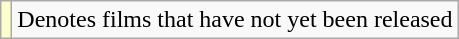<table class="wikitable">
<tr>
<td style="background:#FFFFCC;"></td>
<td>Denotes films that have not yet been released</td>
</tr>
</table>
